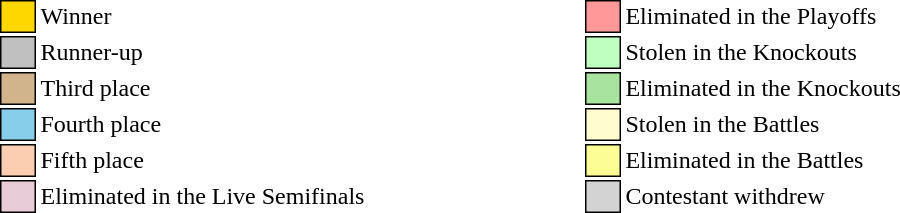<table class="toccolours" style="font-size: 100%; white-space: nowrap">
<tr>
<td style="background: gold; border:1px solid black">     </td>
<td>Winner</td>
<td>     </td>
<td>     </td>
<td>     </td>
<td>     </td>
<td>     </td>
<td>     </td>
<td style="background:#FF9999; border:1px solid black">     </td>
<td>Eliminated in the Playoffs</td>
</tr>
<tr>
<td style="background: silver; border:1px solid black">     </td>
<td>Runner-up</td>
<td>     </td>
<td>     </td>
<td>     </td>
<td>     </td>
<td>     </td>
<td>     </td>
<td style="background:#BFFFC0; border:1px solid black">     </td>
<td>Stolen in the Knockouts</td>
</tr>
<tr>
<td style="background: tan; border:1px solid black">     </td>
<td>Third place</td>
<td>     </td>
<td>     </td>
<td>     </td>
<td>     </td>
<td>     </td>
<td>     </td>
<td style="background:#A8E4A0; border:1px solid black">     </td>
<td>Eliminated in the Knockouts</td>
</tr>
<tr>
<td style="background:skyblue; border:1px solid black">     </td>
<td>Fourth place</td>
<td>     </td>
<td>     </td>
<td>     </td>
<td>     </td>
<td>     </td>
<td>     </td>
<td style="background:#FFFDD0; border:1px solid black">     </td>
<td>Stolen in the Battles</td>
</tr>
<tr>
<td style="background:#FBCEB1; border:1px solid black">     </td>
<td>Fifth place</td>
<td>     </td>
<td>     </td>
<td>     </td>
<td>     </td>
<td>     </td>
<td>     </td>
<td style="background:#FDFD96; border:1px solid black">     </td>
<td>Eliminated in the Battles</td>
</tr>
<tr>
<td style="background:#E8CCD7; border:1px solid black">     </td>
<td>Eliminated in the Live Semifinals</td>
<td>     </td>
<td>     </td>
<td>     </td>
<td>     </td>
<td>     </td>
<td>     </td>
<td style="background:lightgray; border:1px solid black">     </td>
<td>Contestant withdrew</td>
<td colspan="8"></td>
</tr>
</table>
